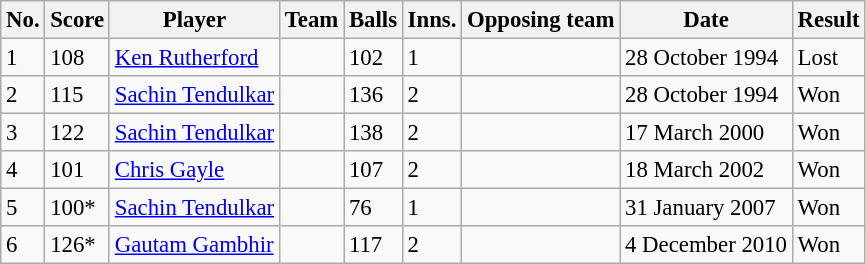<table class="wikitable sortable" style="font-size:95%">
<tr>
<th>No.</th>
<th>Score</th>
<th>Player</th>
<th>Team</th>
<th>Balls</th>
<th>Inns.</th>
<th>Opposing team</th>
<th>Date</th>
<th>Result</th>
</tr>
<tr>
<td>1</td>
<td>108</td>
<td><a href='#'>Ken Rutherford</a></td>
<td></td>
<td>102</td>
<td>1</td>
<td></td>
<td>28 October 1994</td>
<td>Lost</td>
</tr>
<tr>
<td>2</td>
<td>115</td>
<td><a href='#'>Sachin Tendulkar</a></td>
<td></td>
<td>136</td>
<td>2</td>
<td></td>
<td>28 October 1994</td>
<td>Won</td>
</tr>
<tr>
<td>3</td>
<td>122</td>
<td><a href='#'>Sachin Tendulkar</a></td>
<td></td>
<td>138</td>
<td>2</td>
<td></td>
<td>17 March 2000</td>
<td>Won</td>
</tr>
<tr>
<td>4</td>
<td>101</td>
<td><a href='#'>Chris Gayle</a></td>
<td></td>
<td>107</td>
<td>2</td>
<td></td>
<td>18 March 2002</td>
<td>Won</td>
</tr>
<tr>
<td>5</td>
<td>100*</td>
<td><a href='#'>Sachin Tendulkar</a></td>
<td></td>
<td>76</td>
<td>1</td>
<td></td>
<td>31 January 2007</td>
<td>Won</td>
</tr>
<tr>
<td>6</td>
<td>126*</td>
<td><a href='#'>Gautam Gambhir</a></td>
<td></td>
<td>117</td>
<td>2</td>
<td></td>
<td>4 December 2010</td>
<td>Won</td>
</tr>
</table>
